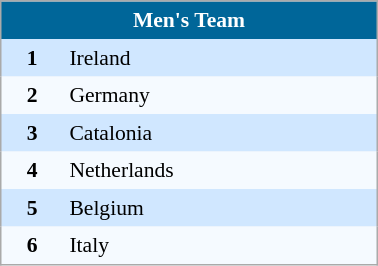<table align=center cellpadding="4" cellspacing="0" style="background: #f9f9f9; border: 1px #aaa solid; border-collapse: collapse; font-size: 90%;" width=20%>
<tr align=center bgcolor=#006699 style="color:white;">
<th width=100% colspan=2>Men's Team</th>
</tr>
<tr align=center bgcolor=#D0E7FF>
<td><strong>1</strong></td>
<td align=left> Ireland</td>
</tr>
<tr align=center bgcolor=#F5FAFF>
<td><strong>2</strong></td>
<td align=left> Germany</td>
</tr>
<tr align=center bgcolor=#D0E7FF>
<td><strong>3</strong></td>
<td align=left> Catalonia</td>
</tr>
<tr align=center bgcolor=#F5FAFF>
<td><strong>4</strong></td>
<td align=left> Netherlands</td>
</tr>
<tr align=center bgcolor=#D0E7FF>
<td><strong>5</strong></td>
<td align=left> Belgium</td>
</tr>
<tr align=center bgcolor=#F5FAFF>
<td><strong>6</strong></td>
<td align=left> Italy</td>
</tr>
</table>
